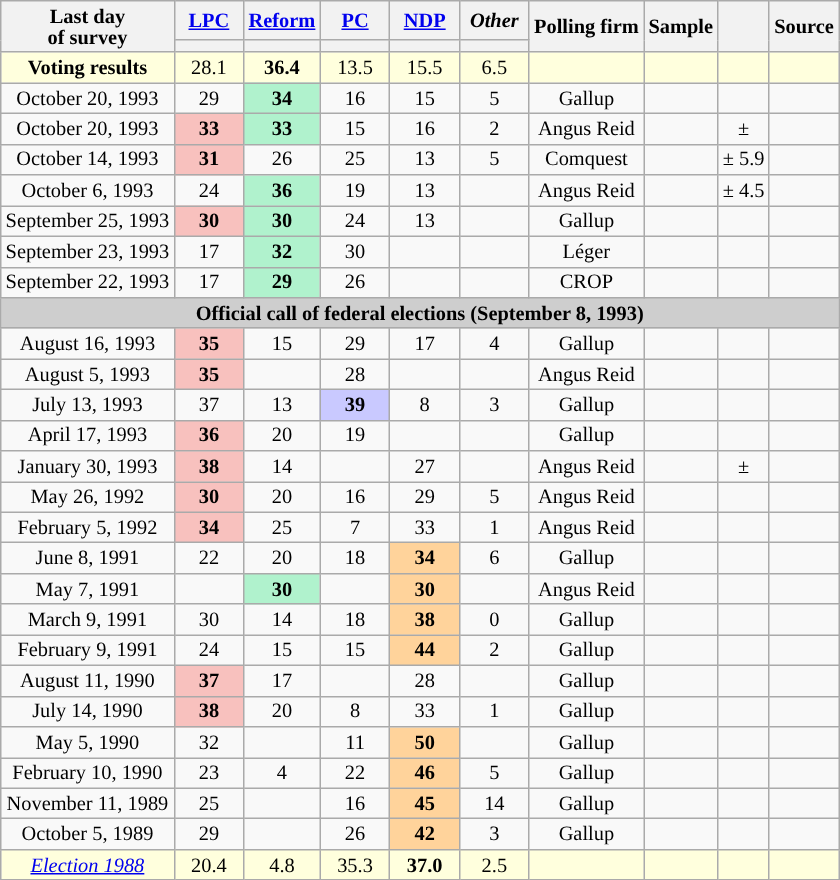<table class="wikitable mw-collapsible mw-collapsed" style="text-align:center;font-size:85%;line-height:14px;">
<tr>
<th rowspan="2">Last day <br>of survey</th>
<th class="unsortable" style="width:40px;"><a href='#'>LPC</a></th>
<th class="unsortable" style="width:40px;"><a href='#'>Reform</a></th>
<th class="unsortable" style="width:40px;"><a href='#'>PC</a></th>
<th class="unsortable" style="width:40px;"><a href='#'>NDP</a></th>
<th class="unsortable" style="width:40px;"><em>Other</em></th>
<th rowspan="2">Polling firm</th>
<th rowspan="2">Sample</th>
<th rowspan="2"></th>
<th rowspan="2">Source</th>
</tr>
<tr style="line-height:5px;">
<th style="background:"></th>
<th style="background:"></th>
<th style="background:"></th>
<th style="background:"></th>
<th style="background:"></th>
</tr>
<tr style="background:#ffd;">
<td><strong>Voting results</strong></td>
<td>28.1</td>
<td><strong>36.4</strong></td>
<td>13.5</td>
<td>15.5</td>
<td>6.5</td>
<td></td>
<td></td>
<td></td>
<td></td>
</tr>
<tr>
<td>October 20, 1993</td>
<td>29</td>
<td style="background:#B0F2CD"><strong>34</strong></td>
<td>16</td>
<td>15</td>
<td>5</td>
<td>Gallup</td>
<td></td>
<td></td>
<td></td>
</tr>
<tr>
<td>October 20, 1993</td>
<td style="background:#F8C1BE"><strong>33</strong></td>
<td style="background:#B0F2CD"><strong>33</strong></td>
<td>15</td>
<td>16</td>
<td>2</td>
<td>Angus Reid</td>
<td></td>
<td>± </td>
<td></td>
</tr>
<tr>
<td>October 14, 1993</td>
<td style="background:#F8C1BE"><strong>31</strong></td>
<td>26</td>
<td>25</td>
<td>13</td>
<td>5</td>
<td>Comquest</td>
<td></td>
<td>± 5.9</td>
<td></td>
</tr>
<tr>
<td>October 6, 1993</td>
<td>24</td>
<td style="background:#B0F2CD"><strong>36</strong></td>
<td>19</td>
<td>13</td>
<td></td>
<td>Angus Reid</td>
<td></td>
<td>± 4.5</td>
<td></td>
</tr>
<tr>
<td>September 25, 1993</td>
<td style="background:#F8C1BE"><strong>30</strong></td>
<td style="background:#B0F2CD"><strong>30</strong></td>
<td>24</td>
<td>13</td>
<td></td>
<td>Gallup</td>
<td></td>
<td></td>
<td></td>
</tr>
<tr>
<td>September 23, 1993</td>
<td>17</td>
<td style="background:#B0F2CD"><strong>32</strong></td>
<td>30</td>
<td></td>
<td></td>
<td>Léger</td>
<td></td>
<td></td>
<td></td>
</tr>
<tr>
<td>September 22, 1993</td>
<td>17</td>
<td style="background:#B0F2CD"><strong>29</strong></td>
<td>26</td>
<td></td>
<td></td>
<td>CROP</td>
<td></td>
<td></td>
<td></td>
</tr>
<tr>
<td colspan="11" align="center" style="background-color:#CECECE;"><strong>Official call of federal elections (September 8, 1993)</strong></td>
</tr>
<tr>
<td>August 16, 1993</td>
<td style="background:#F8C1BE"><strong>35</strong></td>
<td>15</td>
<td>29</td>
<td>17</td>
<td>4</td>
<td>Gallup</td>
<td></td>
<td></td>
<td></td>
</tr>
<tr>
<td>August 5, 1993</td>
<td style="background:#F8C1BE"><strong>35</strong></td>
<td></td>
<td>28</td>
<td></td>
<td></td>
<td>Angus Reid</td>
<td></td>
<td></td>
<td></td>
</tr>
<tr>
<td>July 13, 1993</td>
<td>37</td>
<td>13</td>
<td style="background:#C9C9FF"><strong>39</strong></td>
<td>8</td>
<td>3</td>
<td>Gallup</td>
<td></td>
<td></td>
<td></td>
</tr>
<tr>
<td>April 17, 1993</td>
<td style="background:#F8C1BE"><strong>36</strong></td>
<td>20</td>
<td>19</td>
<td></td>
<td></td>
<td>Gallup</td>
<td></td>
<td></td>
<td></td>
</tr>
<tr>
<td>January 30, 1993</td>
<td style="background:#F8C1BE"><strong>38</strong></td>
<td>14</td>
<td></td>
<td>27</td>
<td></td>
<td>Angus Reid</td>
<td></td>
<td>± </td>
<td></td>
</tr>
<tr>
<td>May 26, 1992</td>
<td style="background:#F8C1BE"><strong>30</strong></td>
<td>20</td>
<td>16</td>
<td>29</td>
<td>5</td>
<td>Angus Reid</td>
<td></td>
<td></td>
<td></td>
</tr>
<tr>
<td>February 5, 1992</td>
<td style="background:#F8C1BE"><strong>34</strong></td>
<td>25</td>
<td>7</td>
<td>33</td>
<td>1</td>
<td>Angus Reid</td>
<td></td>
<td></td>
<td></td>
</tr>
<tr>
<td>June 8, 1991</td>
<td>22</td>
<td>20</td>
<td>18</td>
<td style="background:#FFD39B"><strong>34</strong></td>
<td>6</td>
<td>Gallup</td>
<td></td>
<td></td>
<td></td>
</tr>
<tr>
<td>May 7, 1991</td>
<td></td>
<td style="background:#B0F2CD"><strong>30</strong></td>
<td></td>
<td style="background:#FFD39B"><strong>30</strong></td>
<td></td>
<td>Angus Reid</td>
<td></td>
<td></td>
<td></td>
</tr>
<tr>
<td>March 9, 1991</td>
<td>30</td>
<td>14</td>
<td>18</td>
<td style="background:#FFD39B"><strong>38</strong></td>
<td>0</td>
<td>Gallup</td>
<td></td>
<td></td>
<td></td>
</tr>
<tr>
<td>February 9, 1991</td>
<td>24</td>
<td>15</td>
<td>15</td>
<td style="background:#FFD39B"><strong>44</strong></td>
<td>2</td>
<td>Gallup</td>
<td></td>
<td></td>
<td></td>
</tr>
<tr>
<td>August 11, 1990</td>
<td style="background:#F8C1BE"><strong>37</strong></td>
<td>17</td>
<td></td>
<td>28</td>
<td></td>
<td>Gallup</td>
<td></td>
<td></td>
<td></td>
</tr>
<tr>
<td>July 14, 1990</td>
<td style="background:#F8C1BE"><strong>38</strong></td>
<td>20</td>
<td>8</td>
<td>33</td>
<td>1</td>
<td>Gallup</td>
<td></td>
<td></td>
<td></td>
</tr>
<tr>
<td>May 5, 1990</td>
<td>32</td>
<td></td>
<td>11</td>
<td style="background:#FFD39B"><strong>50</strong></td>
<td></td>
<td>Gallup</td>
<td></td>
<td></td>
<td></td>
</tr>
<tr>
<td>February 10, 1990</td>
<td>23</td>
<td>4</td>
<td>22</td>
<td style="background:#FFD39B"><strong>46</strong></td>
<td>5</td>
<td>Gallup</td>
<td></td>
<td></td>
<td></td>
</tr>
<tr>
<td>November 11, 1989</td>
<td>25</td>
<td></td>
<td>16</td>
<td style="background:#FFD39B"><strong>45</strong></td>
<td>14</td>
<td>Gallup</td>
<td></td>
<td></td>
<td></td>
</tr>
<tr>
<td>October 5, 1989</td>
<td>29</td>
<td></td>
<td>26</td>
<td style="background:#FFD39B"><strong>42</strong></td>
<td>3</td>
<td>Gallup</td>
<td></td>
<td></td>
<td></td>
</tr>
<tr>
<td style="background:#ffd;"><em><a href='#'>Election 1988</a></em></td>
<td style="background:#ffd;">20.4</td>
<td style="background:#ffd;">4.8</td>
<td style="background:#ffd;">35.3</td>
<td style="background:#ffd;"><strong>37.0</strong></td>
<td style="background:#ffd;">2.5</td>
<td style="background:#ffd;"></td>
<td style="background:#ffd;"></td>
<td style="background:#ffd;"></td>
<td style="background:#ffd;"></td>
</tr>
</table>
